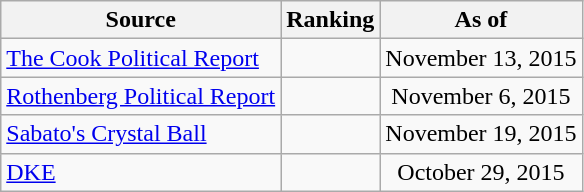<table class="wikitable" style="text-align:center">
<tr>
<th>Source</th>
<th>Ranking</th>
<th>As of</th>
</tr>
<tr>
<td align=left><a href='#'>The Cook Political Report</a></td>
<td></td>
<td>November 13, 2015</td>
</tr>
<tr>
<td align=left><a href='#'>Rothenberg Political Report</a></td>
<td></td>
<td>November 6, 2015</td>
</tr>
<tr>
<td align=left><a href='#'>Sabato's Crystal Ball</a></td>
<td></td>
<td>November 19, 2015</td>
</tr>
<tr>
<td align=left><a href='#'>DKE</a></td>
<td></td>
<td>October 29, 2015</td>
</tr>
</table>
